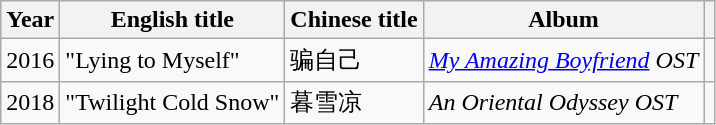<table class="wikitable sortable">
<tr>
<th>Year</th>
<th>English title</th>
<th>Chinese title</th>
<th>Album</th>
<th class="unsortable"></th>
</tr>
<tr>
<td>2016</td>
<td>"Lying to Myself"</td>
<td>骗自己</td>
<td><em><a href='#'>My Amazing Boyfriend</a> OST</em></td>
<td></td>
</tr>
<tr>
<td>2018</td>
<td>"Twilight Cold Snow"</td>
<td>暮雪凉</td>
<td><em>An Oriental Odyssey OST</em></td>
<td></td>
</tr>
</table>
